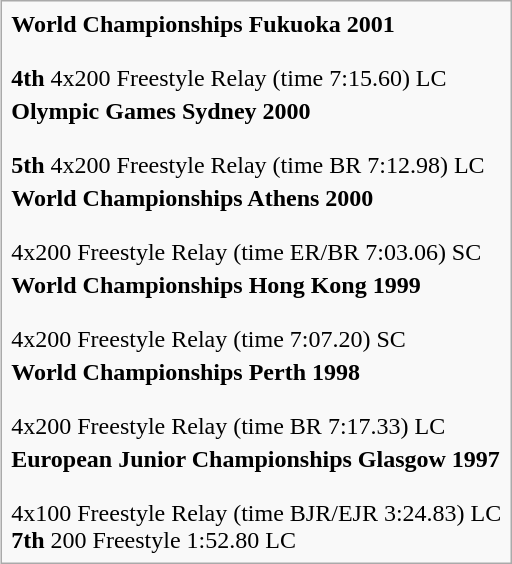<table class="infobox">
<tr>
<td><strong>World Championships Fukuoka 2001</strong> <br><br><strong>4th</strong>    4x200 Freestyle Relay (time 7:15.60) LC</td>
</tr>
<tr>
<td><strong>Olympic Games Sydney 2000</strong>  <br><br><strong>5th</strong>    4x200 Freestyle Relay (time BR 7:12.98) LC</td>
</tr>
<tr>
<td><strong>World Championships Athens 2000</strong>  <br><br>  4x200 Freestyle Relay (time ER/BR 7:03.06) SC</td>
</tr>
<tr>
<td><strong>World Championships Hong Kong 1999</strong>  <br><br>  4x200 Freestyle Relay (time 7:07.20) SC</td>
</tr>
<tr>
<td><strong>World Championships Perth 1998</strong>  <br><br>  4x200 Freestyle Relay (time BR 7:17.33) LC</td>
</tr>
<tr>
<td><strong>European Junior Championships Glasgow 1997</strong>  <br><br>  4x100 Freestyle Relay (time BJR/EJR 3:24.83) LC<br>
<strong>7th</strong>    200 Freestyle 1:52.80 LC</td>
</tr>
</table>
